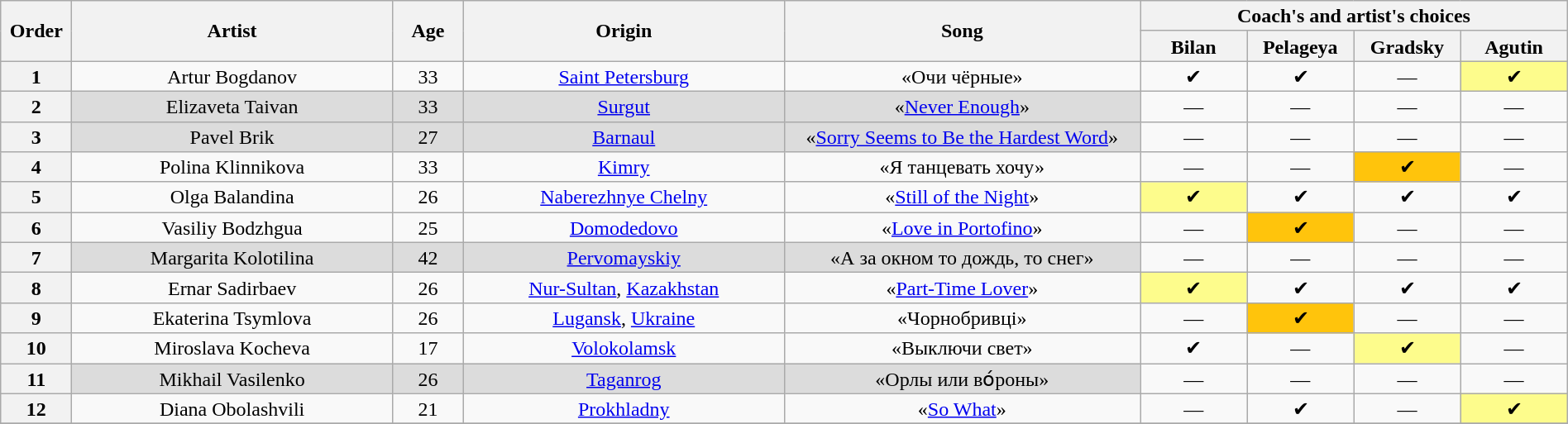<table class="wikitable" style="text-align:center; line-height:17px; width:100%;">
<tr>
<th scope="col" rowspan=2 style="width:04%;">Order</th>
<th scope="col" rowspan=2 style="width:18%;">Artist</th>
<th scope="col" rowspan=2 style="width:04%;">Age</th>
<th scope="col" rowspan=2 style="width:18%;">Origin</th>
<th scope="col" rowspan=2 style="width:20%;">Song</th>
<th scope="col" colspan=4 style="width:24%;">Coach's and artist's choices</th>
</tr>
<tr>
<th style="width:06%;">Bilan</th>
<th style="width:06%;">Pelageya</th>
<th style="width:06%;">Gradsky</th>
<th style="width:06%;">Agutin</th>
</tr>
<tr>
<th>1</th>
<td>Artur Bogdanov</td>
<td>33</td>
<td><a href='#'>Saint Petersburg</a></td>
<td>«Очи чёрные»</td>
<td>✔</td>
<td>✔</td>
<td>—</td>
<td style="background-color:#fdfc8c;">✔</td>
</tr>
<tr>
<th>2</th>
<td style="background-color:#DCDCDC;">Elizaveta Taivan</td>
<td style="background-color:#DCDCDC;">33</td>
<td style="background-color:#DCDCDC;"><a href='#'>Surgut</a></td>
<td style="background-color:#DCDCDC;">«<a href='#'>Never Enough</a>»</td>
<td>—</td>
<td>—</td>
<td>—</td>
<td>—</td>
</tr>
<tr>
<th>3</th>
<td style="background-color:#DCDCDC;">Pavel Brik</td>
<td style="background-color:#DCDCDC;">27</td>
<td style="background-color:#DCDCDC;"><a href='#'>Barnaul</a></td>
<td style="background-color:#DCDCDC;">«<a href='#'>Sorry Seems to Be the Hardest Word</a>»</td>
<td>—</td>
<td>—</td>
<td>—</td>
<td>—</td>
</tr>
<tr>
<th>4</th>
<td>Polina Klinnikova</td>
<td>33</td>
<td><a href='#'>Kimry</a></td>
<td>«Я танцевать хочу»</td>
<td>—</td>
<td>—</td>
<td style="background-color:#FFC40C;">✔</td>
<td>—</td>
</tr>
<tr>
<th>5</th>
<td>Olga Balandina</td>
<td>26</td>
<td><a href='#'>Naberezhnye Chelny</a></td>
<td>«<a href='#'>Still of the Night</a>»</td>
<td style="background-color:#fdfc8c;">✔</td>
<td>✔</td>
<td>✔</td>
<td>✔</td>
</tr>
<tr>
<th>6</th>
<td>Vasiliy Bodzhgua</td>
<td>25</td>
<td><a href='#'>Domodedovo</a></td>
<td>«<a href='#'>Love in Portofino</a>»</td>
<td>—</td>
<td style="background-color:#FFC40C;">✔</td>
<td>—</td>
<td>—</td>
</tr>
<tr>
<th>7</th>
<td style="background-color:#DCDCDC;">Margarita Kolotilina</td>
<td style="background-color:#DCDCDC;">42</td>
<td style="background-color:#DCDCDC;"><a href='#'>Pervomayskiy</a></td>
<td style="background-color:#DCDCDC;">«А за окном то дождь, то снег»</td>
<td>—</td>
<td>—</td>
<td>—</td>
<td>—</td>
</tr>
<tr>
<th>8</th>
<td>Ernar Sadirbaev</td>
<td>26</td>
<td><a href='#'>Nur-Sultan</a>, <a href='#'>Kazakhstan</a></td>
<td>«<a href='#'>Part-Time Lover</a>»</td>
<td style="background-color:#fdfc8c;">✔</td>
<td>✔</td>
<td>✔</td>
<td>✔</td>
</tr>
<tr>
<th>9</th>
<td>Ekaterina Tsymlova</td>
<td>26</td>
<td><a href='#'>Lugansk</a>, <a href='#'>Ukraine</a></td>
<td>«Чорнобривці»</td>
<td>—</td>
<td style="background-color:#FFC40C;">✔</td>
<td>—</td>
<td>—</td>
</tr>
<tr>
<th>10</th>
<td>Miroslava Kocheva</td>
<td>17</td>
<td><a href='#'>Volokolamsk</a></td>
<td>«Выключи свет»</td>
<td>✔</td>
<td>—</td>
<td style="background-color:#fdfc8c;">✔</td>
<td>—</td>
</tr>
<tr>
<th>11</th>
<td style="background-color:#DCDCDC;">Mikhail Vasilenko</td>
<td style="background-color:#DCDCDC;">26</td>
<td style="background-color:#DCDCDC;"><a href='#'>Taganrog</a></td>
<td style="background-color:#DCDCDC;">«Орлы или во́роны»</td>
<td>—</td>
<td>—</td>
<td>—</td>
<td>—</td>
</tr>
<tr>
<th>12</th>
<td>Diana Obolashvili</td>
<td>21</td>
<td><a href='#'>Prokhladny</a></td>
<td>«<a href='#'>So What</a>»</td>
<td>—</td>
<td>✔</td>
<td>—</td>
<td style="background-color:#fdfc8c;">✔</td>
</tr>
<tr>
</tr>
</table>
